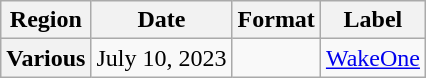<table class="wikitable plainrowheaders">
<tr>
<th scope="col">Region</th>
<th scope="col">Date</th>
<th scope="col">Format</th>
<th scope="col">Label</th>
</tr>
<tr>
<th scope="row">Various</th>
<td>July 10, 2023</td>
<td></td>
<td><a href='#'>WakeOne</a></td>
</tr>
</table>
